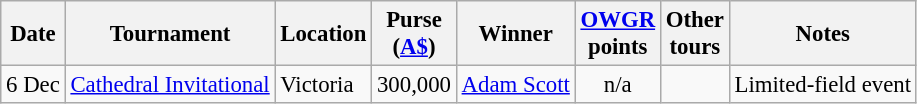<table class="wikitable" style="font-size:95%">
<tr>
<th>Date</th>
<th>Tournament</th>
<th>Location</th>
<th>Purse<br>(<a href='#'>A$</a>)</th>
<th>Winner</th>
<th><a href='#'>OWGR</a><br>points</th>
<th>Other<br>tours</th>
<th>Notes</th>
</tr>
<tr>
<td>6 Dec</td>
<td><a href='#'>Cathedral Invitational</a></td>
<td>Victoria</td>
<td align=right>300,000</td>
<td> <a href='#'>Adam Scott</a></td>
<td align=center>n/a</td>
<td></td>
<td>Limited-field event</td>
</tr>
</table>
